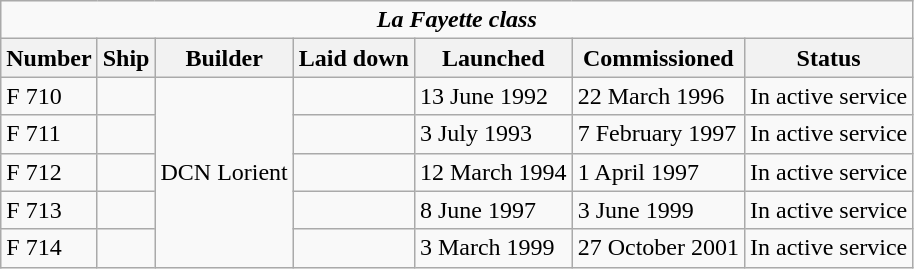<table class="wikitable" border="1">
<tr>
<td colspan=7 align=center><strong><em>La Fayette<em> class<strong></td>
</tr>
<tr>
<th>Number</th>
<th>Ship</th>
<th>Builder</th>
<th>Laid down</th>
<th>Launched</th>
<th>Commissioned</th>
<th>Status</th>
</tr>
<tr>
<td>F 710</td>
<td></td>
<td rowspan=5>DCN Lorient</td>
<td></td>
<td>13 June 1992</td>
<td>22 March 1996</td>
<td>In active service</td>
</tr>
<tr>
<td>F 711</td>
<td></td>
<td></td>
<td>3 July 1993</td>
<td>7 February 1997</td>
<td>In active service</td>
</tr>
<tr>
<td>F 712</td>
<td></td>
<td></td>
<td>12 March 1994</td>
<td>1 April 1997</td>
<td>In active service</td>
</tr>
<tr>
<td>F 713</td>
<td></td>
<td></td>
<td>8 June 1997</td>
<td>3 June 1999</td>
<td>In active service</td>
</tr>
<tr>
<td>F 714</td>
<td></td>
<td></td>
<td>3 March 1999</td>
<td>27 October 2001</td>
<td>In active service</td>
</tr>
</table>
